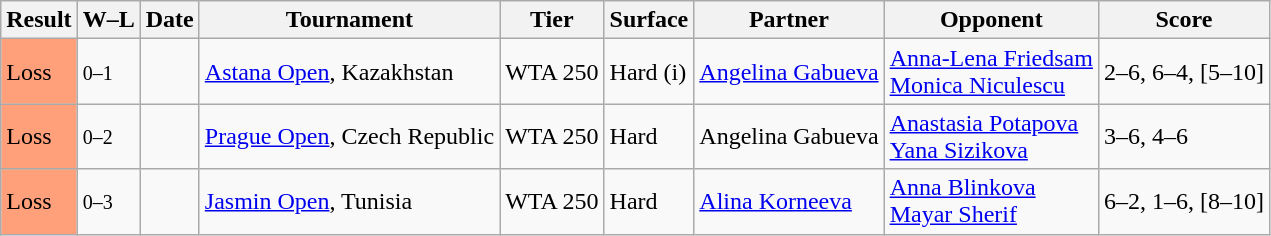<table class="sortable wikitable">
<tr>
<th>Result</th>
<th>W–L</th>
<th>Date</th>
<th>Tournament</th>
<th>Tier</th>
<th>Surface</th>
<th>Partner</th>
<th>Opponent</th>
<th class="unsortable">Score</th>
</tr>
<tr>
<td bgcolor=FFA07A>Loss</td>
<td><small>0–1</small></td>
<td><a href='#'></a></td>
<td><a href='#'>Astana Open</a>, Kazakhstan</td>
<td>WTA 250</td>
<td>Hard (i)</td>
<td> <a href='#'>Angelina Gabueva</a></td>
<td> <a href='#'>Anna-Lena Friedsam</a> <br>  <a href='#'>Monica Niculescu</a></td>
<td>2–6, 6–4, [5–10]</td>
</tr>
<tr>
<td bgcolor=FFA07A>Loss</td>
<td><small>0–2</small></td>
<td><a href='#'></a></td>
<td><a href='#'>Prague Open</a>, Czech Republic</td>
<td>WTA 250</td>
<td>Hard</td>
<td> Angelina Gabueva</td>
<td> <a href='#'>Anastasia Potapova</a> <br>  <a href='#'>Yana Sizikova</a></td>
<td>3–6, 4–6</td>
</tr>
<tr>
<td bgcolor=FFA07A>Loss</td>
<td><small>0–3</small></td>
<td><a href='#'></a></td>
<td><a href='#'>Jasmin Open</a>, Tunisia</td>
<td>WTA 250</td>
<td>Hard</td>
<td> <a href='#'>Alina Korneeva</a></td>
<td> <a href='#'>Anna Blinkova</a> <br>  <a href='#'>Mayar Sherif</a></td>
<td>6–2, 1–6, [8–10]</td>
</tr>
</table>
